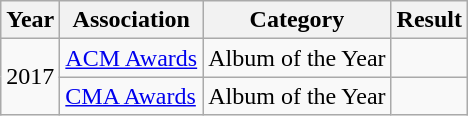<table class="wikitable plainrowheaders">
<tr>
<th>Year</th>
<th>Association</th>
<th>Category</th>
<th>Result</th>
</tr>
<tr>
<td rowspan="2">2017</td>
<td><a href='#'>ACM Awards</a></td>
<td>Album of the Year</td>
<td></td>
</tr>
<tr>
<td><a href='#'>CMA Awards</a></td>
<td>Album of the Year</td>
<td></td>
</tr>
</table>
